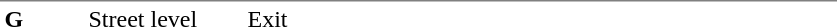<table table border=0 cellspacing=0 cellpadding=3>
<tr>
<td style="border-top:solid 1px gray;" width=50 valign=top><strong>G</strong></td>
<td style="border-top:solid 1px gray;" width=100 valign=top>Street level</td>
<td style="border-top:solid 1px gray;" width=390 valign=top>Exit</td>
</tr>
</table>
